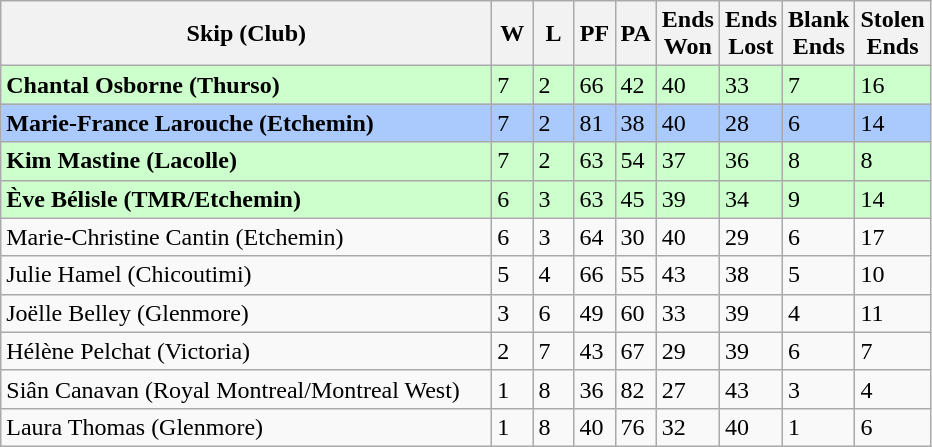<table class="wikitable">
<tr>
<th bgcolor="#efefef" width="320">Skip (Club)</th>
<th bgcolor="#efefef" width="20">W</th>
<th bgcolor="#efefef" width="20">L</th>
<th bgcolor="#efefef" width="20">PF</th>
<th bgcolor="#efefef" width="20">PA</th>
<th bgcolor="#efefef" width="20">Ends <br> Won</th>
<th bgcolor="#efefef" width="20">Ends <br> Lost</th>
<th bgcolor="#efefef" width="20">Blank <br> Ends</th>
<th bgcolor="#efefef" width="20">Stolen <br> Ends</th>
</tr>
<tr bgcolor="#ccffcc">
<td><strong>Chantal Osborne (Thurso)</strong></td>
<td>7</td>
<td>2</td>
<td>66</td>
<td>42</td>
<td>40</td>
<td>33</td>
<td>7</td>
<td>16</td>
</tr>
<tr bgcolor="#aac9fc">
<td><strong>Marie-France Larouche (Etchemin)</strong></td>
<td>7</td>
<td>2</td>
<td>81</td>
<td>38</td>
<td>40</td>
<td>28</td>
<td>6</td>
<td>14</td>
</tr>
<tr bgcolor="#ccffcc">
<td><strong>Kim Mastine (Lacolle)</strong></td>
<td>7</td>
<td>2</td>
<td>63</td>
<td>54</td>
<td>37</td>
<td>36</td>
<td>8</td>
<td>8</td>
</tr>
<tr bgcolor="#ccffcc">
<td><strong>Ève Bélisle (TMR/Etchemin)</strong></td>
<td>6</td>
<td>3</td>
<td>63</td>
<td>45</td>
<td>39</td>
<td>34</td>
<td>9</td>
<td>14</td>
</tr>
<tr>
<td>Marie-Christine Cantin (Etchemin)</td>
<td>6</td>
<td>3</td>
<td>64</td>
<td>30</td>
<td>40</td>
<td>29</td>
<td>6</td>
<td>17</td>
</tr>
<tr>
<td>Julie Hamel (Chicoutimi)</td>
<td>5</td>
<td>4</td>
<td>66</td>
<td>55</td>
<td>43</td>
<td>38</td>
<td>5</td>
<td>10</td>
</tr>
<tr>
<td>Joëlle Belley (Glenmore)</td>
<td>3</td>
<td>6</td>
<td>49</td>
<td>60</td>
<td>33</td>
<td>39</td>
<td>4</td>
<td>11</td>
</tr>
<tr>
<td>Hélène Pelchat (Victoria)</td>
<td>2</td>
<td>7</td>
<td>43</td>
<td>67</td>
<td>29</td>
<td>39</td>
<td>6</td>
<td>7</td>
</tr>
<tr>
<td>Siân Canavan (Royal Montreal/Montreal West)</td>
<td>1</td>
<td>8</td>
<td>36</td>
<td>82</td>
<td>27</td>
<td>43</td>
<td>3</td>
<td>4</td>
</tr>
<tr>
<td>Laura Thomas (Glenmore)</td>
<td>1</td>
<td>8</td>
<td>40</td>
<td>76</td>
<td>32</td>
<td>40</td>
<td>1</td>
<td>6</td>
</tr>
</table>
